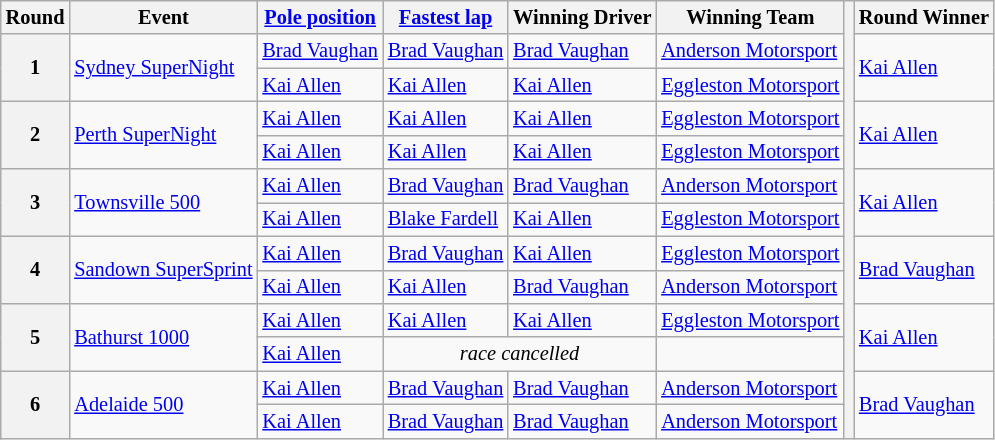<table class="wikitable" style="font-size: 85%">
<tr>
<th>Round</th>
<th>Event</th>
<th><a href='#'>Pole position</a></th>
<th><a href='#'>Fastest lap</a></th>
<th>Winning Driver</th>
<th>Winning Team</th>
<th rowspan=13></th>
<th>Round Winner</th>
</tr>
<tr>
<th rowspan=2 align="center">1</th>
<td rowspan=2> <a href='#'>Sydney SuperNight</a></td>
<td> <a href='#'>Brad Vaughan</a></td>
<td> <a href='#'>Brad Vaughan</a></td>
<td> <a href='#'>Brad Vaughan</a></td>
<td><a href='#'>Anderson Motorsport</a></td>
<td rowspan=2> <a href='#'>Kai Allen</a></td>
</tr>
<tr>
<td> <a href='#'>Kai Allen</a></td>
<td> <a href='#'>Kai Allen</a></td>
<td> <a href='#'>Kai Allen</a></td>
<td><a href='#'>Eggleston Motorsport</a></td>
</tr>
<tr>
<th rowspan=2 align="center">2</th>
<td rowspan=2> <a href='#'>Perth SuperNight</a></td>
<td> <a href='#'>Kai Allen</a></td>
<td> <a href='#'>Kai Allen</a></td>
<td> <a href='#'>Kai Allen</a></td>
<td><a href='#'>Eggleston Motorsport</a></td>
<td rowspan=2> <a href='#'>Kai Allen</a></td>
</tr>
<tr>
<td> <a href='#'>Kai Allen</a></td>
<td> <a href='#'>Kai Allen</a></td>
<td> <a href='#'>Kai Allen</a></td>
<td><a href='#'>Eggleston Motorsport</a></td>
</tr>
<tr>
<th rowspan=2 align="center">3</th>
<td rowspan=2> <a href='#'>Townsville 500</a></td>
<td> <a href='#'>Kai Allen</a></td>
<td> <a href='#'>Brad Vaughan</a></td>
<td> <a href='#'>Brad Vaughan</a></td>
<td><a href='#'>Anderson Motorsport</a></td>
<td rowspan=2> <a href='#'>Kai Allen</a></td>
</tr>
<tr>
<td> <a href='#'>Kai Allen</a></td>
<td> <a href='#'>Blake Fardell</a></td>
<td> <a href='#'>Kai Allen</a></td>
<td><a href='#'>Eggleston Motorsport</a></td>
</tr>
<tr>
<th rowspan=2 align="center">4</th>
<td rowspan=2> <a href='#'>Sandown SuperSprint</a></td>
<td> <a href='#'>Kai Allen</a></td>
<td> <a href='#'>Brad Vaughan</a></td>
<td> <a href='#'>Kai Allen</a></td>
<td><a href='#'>Eggleston Motorsport</a></td>
<td rowspan=2> <a href='#'>Brad Vaughan</a></td>
</tr>
<tr>
<td> <a href='#'>Kai Allen</a></td>
<td> <a href='#'>Kai Allen</a></td>
<td> <a href='#'>Brad Vaughan</a></td>
<td><a href='#'>Anderson Motorsport</a></td>
</tr>
<tr>
<th rowspan=2 align="center">5</th>
<td rowspan=2> <a href='#'>Bathurst 1000</a></td>
<td> <a href='#'>Kai Allen</a></td>
<td> <a href='#'>Kai Allen</a></td>
<td> <a href='#'>Kai Allen</a></td>
<td><a href='#'>Eggleston Motorsport</a></td>
<td rowspan=2> <a href='#'>Kai Allen</a></td>
</tr>
<tr>
<td> <a href='#'>Kai Allen</a></td>
<td colspan=2 align=center><em>race cancelled</em></td>
</tr>
<tr>
<th rowspan=2 align="center">6</th>
<td rowspan=2> <a href='#'>Adelaide 500</a></td>
<td> <a href='#'>Kai Allen</a></td>
<td> <a href='#'>Brad Vaughan</a></td>
<td> <a href='#'>Brad Vaughan</a></td>
<td><a href='#'>Anderson Motorsport</a></td>
<td rowspan=2> <a href='#'>Brad Vaughan</a></td>
</tr>
<tr>
<td> <a href='#'>Kai Allen</a></td>
<td> <a href='#'>Brad Vaughan</a></td>
<td> <a href='#'>Brad Vaughan</a></td>
<td><a href='#'>Anderson Motorsport</a></td>
</tr>
</table>
